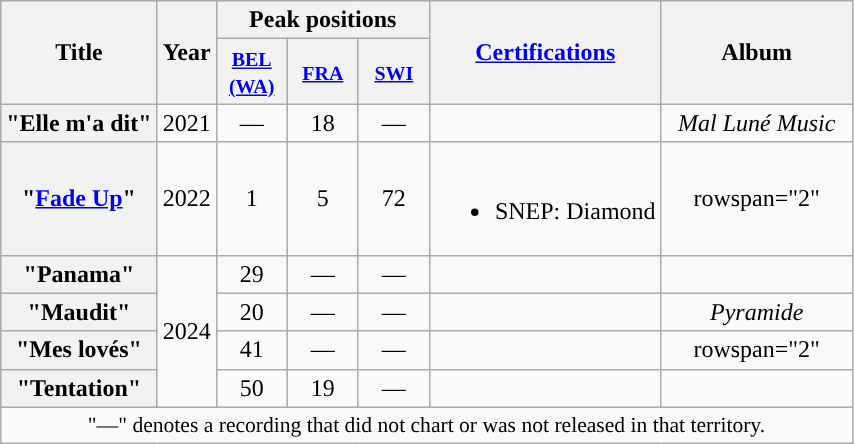<table class="wikitable plainrowheaders" style="text-align:center;">
<tr>
<th rowspan="2" style="text-align:center;">Title</th>
<th rowspan="2" style="text-align:center; width:10px;">Year</th>
<th style="text-align:center;" colspan="3">Peak positions</th>
<th align="center" rowspan="2"><a href='#'>Certifications</a></th>
<th rowspan="2" style="text-align:center; width:120px;">Album</th>
</tr>
<tr>
<th width="40"><small><a href='#'>BEL<br>(WA)</a></small><br></th>
<th width="40"><small><a href='#'>FRA</a></small><br></th>
<th width="40"><small><a href='#'>SWI</a></small><br></th>
</tr>
<tr>
<th scope="row">"Elle m'a dit"<br></th>
<td>2021</td>
<td>—</td>
<td>18</td>
<td>—</td>
<td></td>
<td><em>Mal Luné Music</em></td>
</tr>
<tr>
<th scope="row">"<a href='#'>Fade Up</a>"<br></th>
<td>2022</td>
<td>1</td>
<td>5</td>
<td>72</td>
<td><br><ul><li>SNEP: Diamond</li></ul></td>
<td>rowspan="2" </td>
</tr>
<tr>
<th scope="row">"Panama"<br></th>
<td rowspan="4">2024</td>
<td>29</td>
<td>—</td>
<td>—</td>
<td></td>
</tr>
<tr>
<th scope="row">"Maudit"<br></th>
<td>20</td>
<td>—</td>
<td>—</td>
<td></td>
<td><em>Pyramide</em></td>
</tr>
<tr>
<th scope="row">"Mes lovés"<br></th>
<td>41</td>
<td>—</td>
<td>—</td>
<td></td>
<td>rowspan="2" </td>
</tr>
<tr>
<th scope="row">"Tentation"<br></th>
<td>50</td>
<td>19</td>
<td>—</td>
<td></td>
</tr>
<tr>
<td colspan="10" style="font-size:90%">"—" denotes a recording that did not chart or was not released in that territory.</td>
</tr>
</table>
